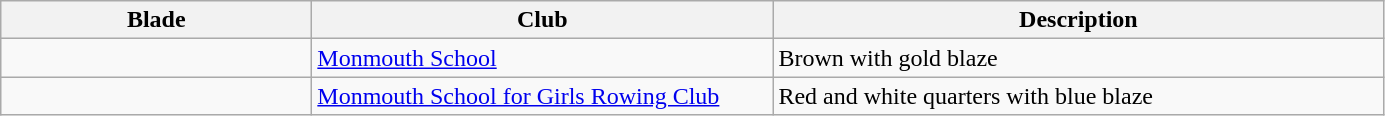<table class="wikitable">
<tr>
<th width=200>Blade</th>
<th width=300>Club</th>
<th width=400>Description</th>
</tr>
<tr>
<td></td>
<td><a href='#'>Monmouth School</a></td>
<td>Brown with gold blaze</td>
</tr>
<tr>
<td></td>
<td><a href='#'>Monmouth School for Girls Rowing Club</a></td>
<td>Red and white quarters with blue blaze</td>
</tr>
</table>
